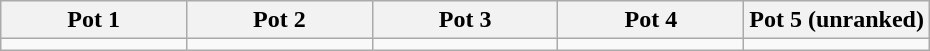<table class="wikitable">
<tr>
<th width=20%>Pot 1</th>
<th width=20%>Pot 2</th>
<th width=20%>Pot 3</th>
<th width=20%>Pot 4</th>
<th width=20%>Pot 5 (unranked)</th>
</tr>
<tr>
<td valign=top></td>
<td valign=top></td>
<td valign=top></td>
<td valign=top></td>
<td valign=top></td>
</tr>
</table>
